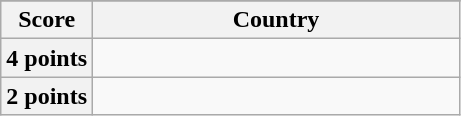<table class="wikitable">
<tr>
</tr>
<tr>
<th scope="col" width="20%">Score</th>
<th scope="col">Country</th>
</tr>
<tr>
<th scope="row">4 points</th>
<td></td>
</tr>
<tr>
<th scope="row">2 points</th>
<td></td>
</tr>
</table>
